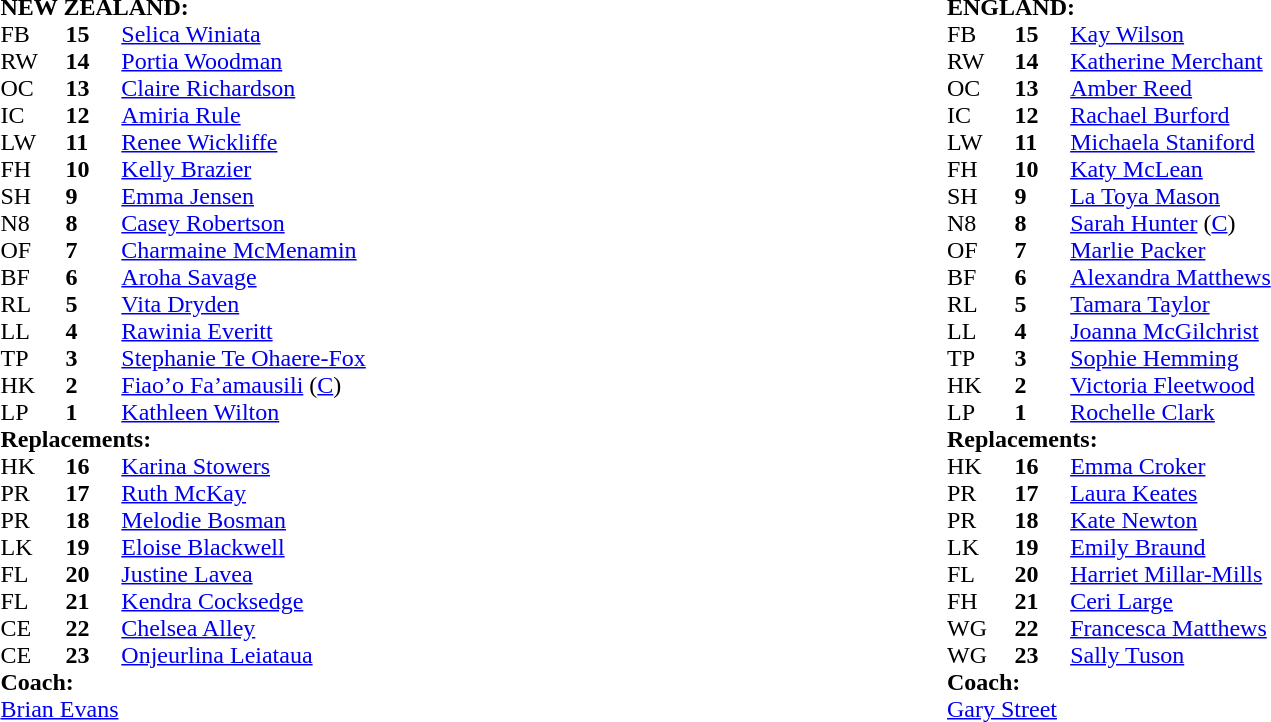<table style="width:100%">
<tr>
<td width="50%"><br><table cellspacing="0" cellpadding="0">
<tr>
<td colspan="4"><strong>NEW ZEALAND:</strong></td>
</tr>
<tr>
<th width="3%"></th>
<th width="3%"></th>
<th width="22%"></th>
<th width="22%"></th>
</tr>
<tr>
<td>FB</td>
<td><strong>15</strong></td>
<td><a href='#'>Selica Winiata</a></td>
</tr>
<tr>
<td>RW</td>
<td><strong>14</strong></td>
<td><a href='#'>Portia Woodman</a></td>
<td></td>
</tr>
<tr>
<td>OC</td>
<td><strong>13</strong></td>
<td><a href='#'>Claire Richardson</a></td>
<td></td>
</tr>
<tr>
<td>IC</td>
<td><strong>12</strong></td>
<td><a href='#'>Amiria Rule</a></td>
</tr>
<tr>
<td>LW</td>
<td><strong>11</strong></td>
<td><a href='#'>Renee Wickliffe</a></td>
</tr>
<tr>
<td>FH</td>
<td><strong>10</strong></td>
<td><a href='#'>Kelly Brazier</a></td>
</tr>
<tr>
<td>SH</td>
<td><strong>9</strong></td>
<td><a href='#'>Emma Jensen</a></td>
<td></td>
</tr>
<tr>
<td>N8</td>
<td><strong>8</strong></td>
<td><a href='#'>Casey Robertson</a></td>
</tr>
<tr>
<td>OF</td>
<td><strong>7</strong></td>
<td><a href='#'>Charmaine McMenamin</a></td>
</tr>
<tr>
<td>BF</td>
<td><strong>6</strong></td>
<td><a href='#'>Aroha Savage</a></td>
<td></td>
</tr>
<tr>
<td>RL</td>
<td><strong>5</strong></td>
<td><a href='#'>Vita Dryden</a></td>
<td></td>
</tr>
<tr>
<td>LL</td>
<td><strong>4</strong></td>
<td><a href='#'>Rawinia Everitt</a></td>
</tr>
<tr>
<td>TP</td>
<td><strong>3</strong></td>
<td><a href='#'>Stephanie Te Ohaere-Fox</a></td>
<td></td>
</tr>
<tr>
<td>HK</td>
<td><strong>2</strong></td>
<td><a href='#'>Fiao’o Fa’amausili</a> (<a href='#'>C</a>)</td>
</tr>
<tr>
<td>LP</td>
<td><strong>1</strong></td>
<td><a href='#'>Kathleen Wilton</a></td>
<td></td>
</tr>
<tr>
<td colspan=4><strong>Replacements:</strong></td>
</tr>
<tr>
<td>HK</td>
<td><strong>16</strong></td>
<td><a href='#'>Karina Stowers</a></td>
</tr>
<tr>
<td>PR</td>
<td><strong>17</strong></td>
<td><a href='#'>Ruth McKay</a></td>
<td></td>
</tr>
<tr>
<td>PR</td>
<td><strong>18</strong></td>
<td><a href='#'>Melodie Bosman</a></td>
<td></td>
</tr>
<tr>
<td>LK</td>
<td><strong>19</strong></td>
<td><a href='#'>Eloise Blackwell</a></td>
<td></td>
</tr>
<tr>
<td>FL</td>
<td><strong>20</strong></td>
<td><a href='#'>Justine Lavea</a></td>
<td></td>
</tr>
<tr>
<td>FL</td>
<td><strong>21</strong></td>
<td><a href='#'>Kendra Cocksedge</a></td>
<td></td>
</tr>
<tr>
<td>CE</td>
<td><strong>22</strong></td>
<td><a href='#'>Chelsea Alley</a></td>
<td></td>
</tr>
<tr>
<td>CE</td>
<td><strong>23</strong></td>
<td><a href='#'>Onjeurlina Leiataua</a></td>
<td></td>
</tr>
<tr>
<td colspan="4"><strong>Coach:</strong></td>
</tr>
<tr>
<td colspan="4"> <a href='#'>Brian Evans</a></td>
</tr>
<tr>
</tr>
</table>
</td>
<td width="50%"><br><table cellspacing="0" cellpadding="0">
<tr>
<td colspan="4"><strong>ENGLAND:</strong></td>
</tr>
<tr>
<th width="3%"></th>
<th width="3%"></th>
<th width="22%"></th>
<th width="22%"></th>
</tr>
<tr>
<td>FB</td>
<td><strong>15</strong></td>
<td><a href='#'>Kay Wilson</a></td>
</tr>
<tr>
<td>RW</td>
<td><strong>14</strong></td>
<td><a href='#'>Katherine Merchant</a></td>
<td></td>
</tr>
<tr>
<td>OC</td>
<td><strong>13</strong></td>
<td><a href='#'>Amber Reed</a></td>
</tr>
<tr>
<td>IC</td>
<td><strong>12</strong></td>
<td><a href='#'>Rachael Burford</a></td>
<td></td>
</tr>
<tr>
<td>LW</td>
<td><strong>11</strong></td>
<td><a href='#'>Michaela Staniford</a></td>
<td></td>
</tr>
<tr>
<td>FH</td>
<td><strong>10</strong></td>
<td><a href='#'>Katy McLean</a></td>
</tr>
<tr>
<td>SH</td>
<td><strong>9</strong></td>
<td><a href='#'>La Toya Mason</a></td>
</tr>
<tr>
<td>N8</td>
<td><strong>8</strong></td>
<td><a href='#'>Sarah Hunter</a> (<a href='#'>C</a>)</td>
</tr>
<tr>
<td>OF</td>
<td><strong>7</strong></td>
<td><a href='#'>Marlie Packer</a></td>
</tr>
<tr>
<td>BF</td>
<td><strong>6</strong></td>
<td><a href='#'>Alexandra Matthews</a></td>
<td></td>
</tr>
<tr>
<td>RL</td>
<td><strong>5</strong></td>
<td><a href='#'>Tamara Taylor</a></td>
</tr>
<tr>
<td>LL</td>
<td><strong>4</strong></td>
<td><a href='#'>Joanna McGilchrist</a></td>
<td></td>
</tr>
<tr>
<td>TP</td>
<td><strong>3</strong></td>
<td><a href='#'>Sophie Hemming</a></td>
<td></td>
</tr>
<tr>
<td>HK</td>
<td><strong>2</strong></td>
<td><a href='#'>Victoria Fleetwood</a></td>
<td></td>
</tr>
<tr>
<td>LP</td>
<td><strong>1</strong></td>
<td><a href='#'>Rochelle Clark</a></td>
<td></td>
</tr>
<tr>
<td colspan=4><strong>Replacements:</strong></td>
</tr>
<tr>
<td>HK</td>
<td><strong>16</strong></td>
<td><a href='#'>Emma Croker</a></td>
<td></td>
</tr>
<tr>
<td>PR</td>
<td><strong>17</strong></td>
<td><a href='#'>Laura Keates</a></td>
<td></td>
</tr>
<tr>
<td>PR</td>
<td><strong>18</strong></td>
<td><a href='#'>Kate Newton</a></td>
<td></td>
</tr>
<tr>
<td>LK</td>
<td><strong>19</strong></td>
<td><a href='#'>Emily Braund</a></td>
<td></td>
</tr>
<tr>
<td>FL</td>
<td><strong>20</strong></td>
<td><a href='#'>Harriet Millar-Mills</a></td>
<td> </td>
</tr>
<tr>
<td>FH</td>
<td><strong>21</strong></td>
<td><a href='#'>Ceri Large</a></td>
<td></td>
</tr>
<tr>
<td>WG</td>
<td><strong>22</strong></td>
<td><a href='#'>Francesca Matthews</a></td>
<td></td>
</tr>
<tr>
<td>WG</td>
<td><strong>23</strong></td>
<td><a href='#'>Sally Tuson</a></td>
<td></td>
</tr>
<tr>
<td colspan="4"><strong>Coach:</strong></td>
</tr>
<tr>
<td colspan="4"> <a href='#'>Gary Street</a></td>
</tr>
<tr>
</tr>
</table>
</td>
</tr>
</table>
